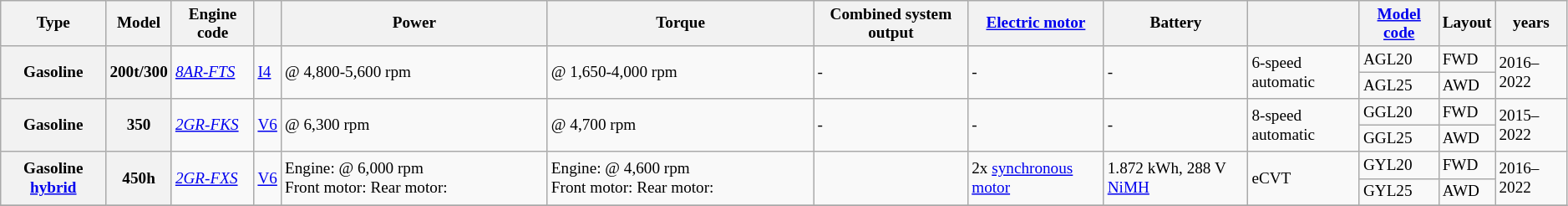<table class="wikitable" style="text-align:left; font-size:80%;">
<tr>
<th>Type</th>
<th>Model</th>
<th>Engine code</th>
<th></th>
<th width="17%">Power</th>
<th width="17%">Torque</th>
<th>Combined system output</th>
<th><a href='#'>Electric motor</a></th>
<th>Battery</th>
<th></th>
<th><a href='#'>Model code</a></th>
<th>Layout</th>
<th> years</th>
</tr>
<tr>
<th rowspan="2">Gasoline</th>
<th rowspan="2">200t/300</th>
<td rowspan="2"><em><a href='#'>8AR-FTS</a></em></td>
<td rowspan="2"> <a href='#'>I4</a></td>
<td rowspan="2"> @ 4,800-5,600 rpm</td>
<td rowspan="2"> @ 1,650-4,000 rpm</td>
<td rowspan="2">-</td>
<td rowspan="2">-</td>
<td rowspan="2">-</td>
<td rowspan="2">6-speed automatic</td>
<td>AGL20</td>
<td>FWD</td>
<td rowspan="2">2016–2022</td>
</tr>
<tr>
<td>AGL25</td>
<td>AWD</td>
</tr>
<tr>
<th rowspan="2">Gasoline</th>
<th rowspan="2">350</th>
<td rowspan="2"><em><a href='#'>2GR-FKS</a></em></td>
<td rowspan="2"> <a href='#'>V6</a></td>
<td rowspan="2"> @ 6,300 rpm</td>
<td rowspan="2"> @ 4,700 rpm</td>
<td rowspan="2">-</td>
<td rowspan="2">-</td>
<td rowspan="2">-</td>
<td rowspan="2">8-speed automatic</td>
<td>GGL20</td>
<td>FWD</td>
<td rowspan="2">2015–2022</td>
</tr>
<tr>
<td>GGL25</td>
<td>AWD</td>
</tr>
<tr>
<th rowspan="2">Gasoline <a href='#'>hybrid</a></th>
<th rowspan="2">450h</th>
<td rowspan="2"><em><a href='#'>2GR-FXS</a></em></td>
<td rowspan="2"> <a href='#'>V6</a></td>
<td rowspan="2">Engine:  @ 6,000 rpm<br>Front motor: Rear motor: </td>
<td rowspan="2">Engine:  @ 4,600 rpm<br>Front motor: Rear motor: </td>
<td rowspan="2"></td>
<td rowspan="2">2x <a href='#'>synchronous motor</a></td>
<td rowspan="2">1.872 kWh, 288 V <a href='#'>NiMH</a></td>
<td rowspan="2">eCVT</td>
<td>GYL20</td>
<td>FWD</td>
<td rowspan="2">2016–2022</td>
</tr>
<tr>
<td>GYL25</td>
<td>AWD</td>
</tr>
<tr>
</tr>
</table>
